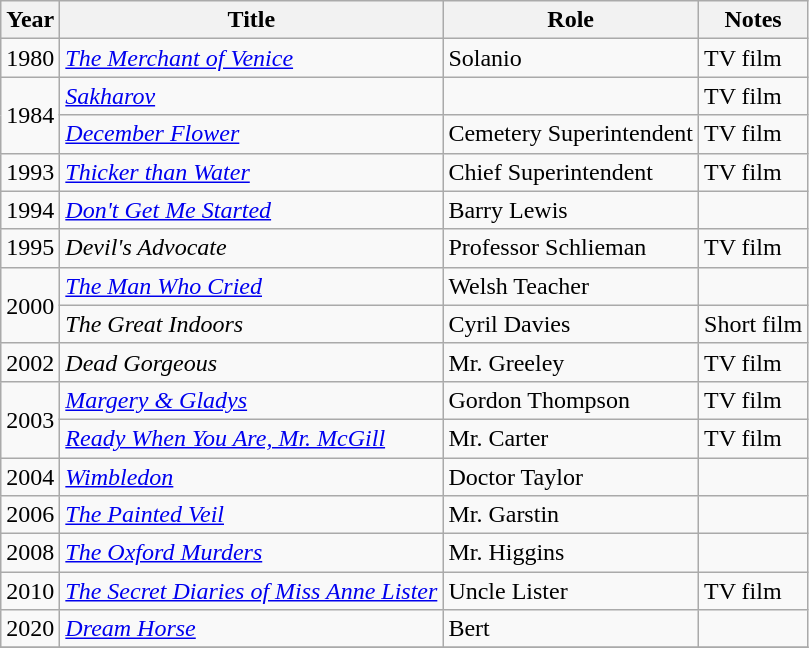<table class="wikitable sortable">
<tr>
<th>Year</th>
<th>Title</th>
<th>Role</th>
<th class="unsortable">Notes</th>
</tr>
<tr>
<td>1980</td>
<td><em><a href='#'>The Merchant of Venice</a></em></td>
<td>Solanio</td>
<td>TV film</td>
</tr>
<tr>
<td rowspan="2">1984</td>
<td><em><a href='#'>Sakharov</a></em></td>
<td></td>
<td>TV film</td>
</tr>
<tr>
<td><em><a href='#'>December Flower</a></em></td>
<td>Cemetery Superintendent</td>
<td>TV film</td>
</tr>
<tr>
<td>1993</td>
<td><em><a href='#'>Thicker than Water</a></em></td>
<td>Chief Superintendent</td>
<td>TV film</td>
</tr>
<tr>
<td>1994</td>
<td><em><a href='#'>Don't Get Me Started</a></em></td>
<td>Barry Lewis</td>
<td></td>
</tr>
<tr>
<td>1995</td>
<td><em>Devil's Advocate</em></td>
<td>Professor Schlieman</td>
<td>TV film</td>
</tr>
<tr>
<td rowspan="2">2000</td>
<td><em><a href='#'>The Man Who Cried</a></em></td>
<td>Welsh Teacher</td>
<td></td>
</tr>
<tr>
<td><em>The Great Indoors</em></td>
<td>Cyril Davies</td>
<td>Short film</td>
</tr>
<tr>
<td>2002</td>
<td><em>Dead Gorgeous</em></td>
<td>Mr. Greeley</td>
<td>TV film</td>
</tr>
<tr>
<td rowspan="2">2003</td>
<td><em><a href='#'>Margery & Gladys</a></em></td>
<td>Gordon Thompson</td>
<td>TV film</td>
</tr>
<tr>
<td><em><a href='#'>Ready When You Are, Mr. McGill</a></em></td>
<td>Mr. Carter</td>
<td>TV film</td>
</tr>
<tr>
<td>2004</td>
<td><em><a href='#'>Wimbledon</a></em></td>
<td>Doctor Taylor</td>
<td></td>
</tr>
<tr>
<td>2006</td>
<td><em><a href='#'>The Painted Veil</a></em></td>
<td>Mr. Garstin</td>
<td></td>
</tr>
<tr>
<td>2008</td>
<td><em><a href='#'>The Oxford Murders</a></em></td>
<td>Mr. Higgins</td>
<td></td>
</tr>
<tr>
<td>2010</td>
<td><em><a href='#'>The Secret Diaries of Miss Anne Lister</a></em></td>
<td>Uncle Lister</td>
<td>TV film</td>
</tr>
<tr>
<td>2020</td>
<td><em><a href='#'>Dream Horse</a></em></td>
<td>Bert</td>
<td></td>
</tr>
<tr>
</tr>
</table>
